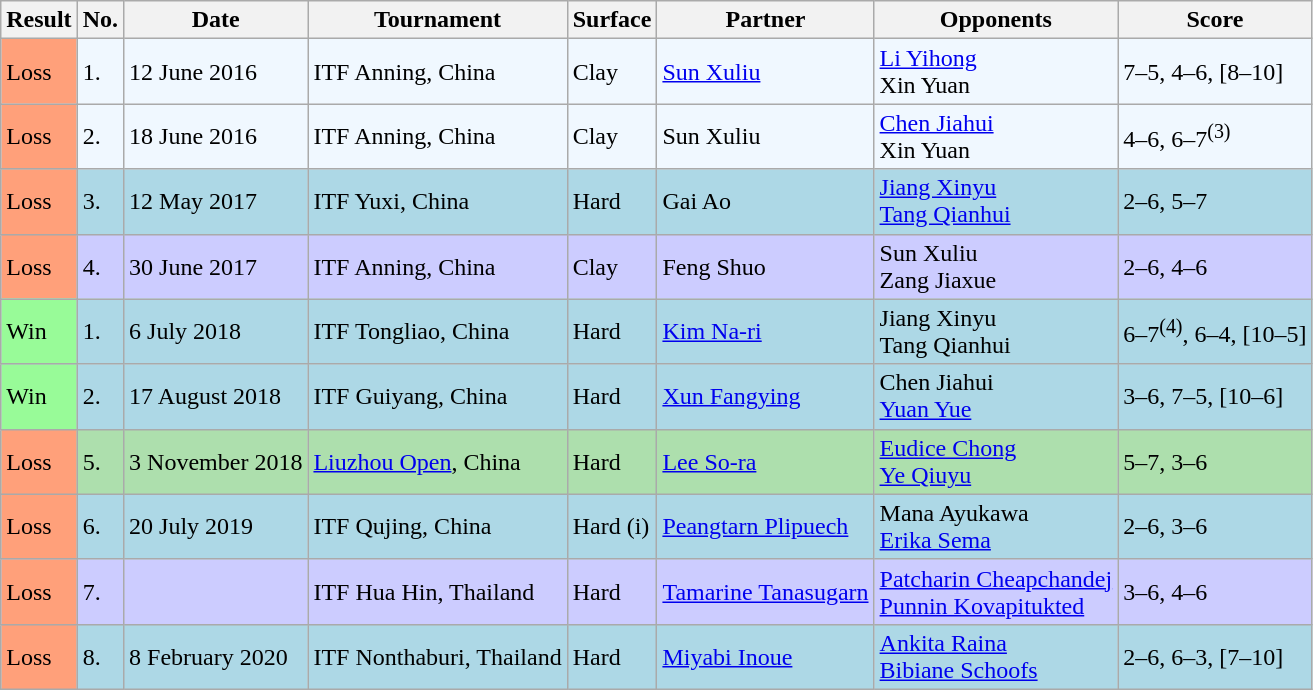<table class="sortable wikitable">
<tr>
<th>Result</th>
<th>No.</th>
<th>Date</th>
<th>Tournament</th>
<th>Surface</th>
<th>Partner</th>
<th>Opponents</th>
<th class="unsortable">Score</th>
</tr>
<tr style="background:#f0f8ff;">
<td style="background:#ffa07a;">Loss</td>
<td>1.</td>
<td>12 June 2016</td>
<td>ITF Anning, China</td>
<td>Clay</td>
<td> <a href='#'>Sun Xuliu</a></td>
<td> <a href='#'>Li Yihong</a> <br>  Xin Yuan</td>
<td>7–5, 4–6, [8–10]</td>
</tr>
<tr style="background:#f0f8ff;">
<td style="background:#ffa07a;">Loss</td>
<td>2.</td>
<td>18 June 2016</td>
<td>ITF Anning, China</td>
<td>Clay</td>
<td> Sun Xuliu</td>
<td> <a href='#'>Chen Jiahui</a> <br>  Xin Yuan</td>
<td>4–6, 6–7<sup>(3)</sup></td>
</tr>
<tr style="background:lightblue;">
<td style="background:#ffa07a;">Loss</td>
<td>3.</td>
<td>12 May 2017</td>
<td>ITF Yuxi, China</td>
<td>Hard</td>
<td> Gai Ao</td>
<td> <a href='#'>Jiang Xinyu</a> <br>  <a href='#'>Tang Qianhui</a></td>
<td>2–6, 5–7</td>
</tr>
<tr style="background:#ccccff;">
<td style="background:#ffa07a;">Loss</td>
<td>4.</td>
<td>30 June 2017</td>
<td>ITF Anning, China</td>
<td>Clay</td>
<td> Feng Shuo</td>
<td> Sun Xuliu <br>  Zang Jiaxue</td>
<td>2–6, 4–6</td>
</tr>
<tr style="background:lightblue;">
<td style="background:#98fb98;">Win</td>
<td>1.</td>
<td>6 July 2018</td>
<td>ITF Tongliao, China</td>
<td>Hard</td>
<td> <a href='#'>Kim Na-ri</a></td>
<td> Jiang Xinyu <br>  Tang Qianhui</td>
<td>6–7<sup>(4)</sup>, 6–4, [10–5]</td>
</tr>
<tr style="background:lightblue;">
<td style="background:#98fb98;">Win</td>
<td>2.</td>
<td>17 August 2018</td>
<td>ITF Guiyang, China</td>
<td>Hard</td>
<td> <a href='#'>Xun Fangying</a></td>
<td> Chen Jiahui <br>  <a href='#'>Yuan Yue</a></td>
<td>3–6, 7–5, [10–6]</td>
</tr>
<tr style="background:#addfad;">
<td style="background:#ffa07a;">Loss</td>
<td>5.</td>
<td>3 November 2018</td>
<td><a href='#'>Liuzhou Open</a>, China</td>
<td>Hard</td>
<td> <a href='#'>Lee So-ra</a></td>
<td> <a href='#'>Eudice Chong</a> <br>  <a href='#'>Ye Qiuyu</a></td>
<td>5–7, 3–6</td>
</tr>
<tr style="background:lightblue;">
<td style="background:#ffa07a;">Loss</td>
<td>6.</td>
<td>20 July 2019</td>
<td>ITF Qujing, China</td>
<td>Hard (i)</td>
<td> <a href='#'>Peangtarn Plipuech</a></td>
<td> Mana Ayukawa <br>  <a href='#'>Erika Sema</a></td>
<td>2–6, 3–6</td>
</tr>
<tr style="background:#ccccff;">
<td style="background:#ffa07a;">Loss</td>
<td>7.</td>
<td></td>
<td>ITF Hua Hin, Thailand</td>
<td>Hard</td>
<td> <a href='#'>Tamarine Tanasugarn</a></td>
<td> <a href='#'>Patcharin Cheapchandej</a> <br>  <a href='#'>Punnin Kovapitukted</a></td>
<td>3–6, 4–6</td>
</tr>
<tr style="background:lightblue;">
<td style="background:#ffa07a;">Loss</td>
<td>8.</td>
<td>8 February 2020</td>
<td>ITF Nonthaburi, Thailand</td>
<td>Hard</td>
<td> <a href='#'>Miyabi Inoue</a></td>
<td> <a href='#'>Ankita Raina</a> <br>  <a href='#'>Bibiane Schoofs</a></td>
<td>2–6, 6–3, [7–10]</td>
</tr>
</table>
